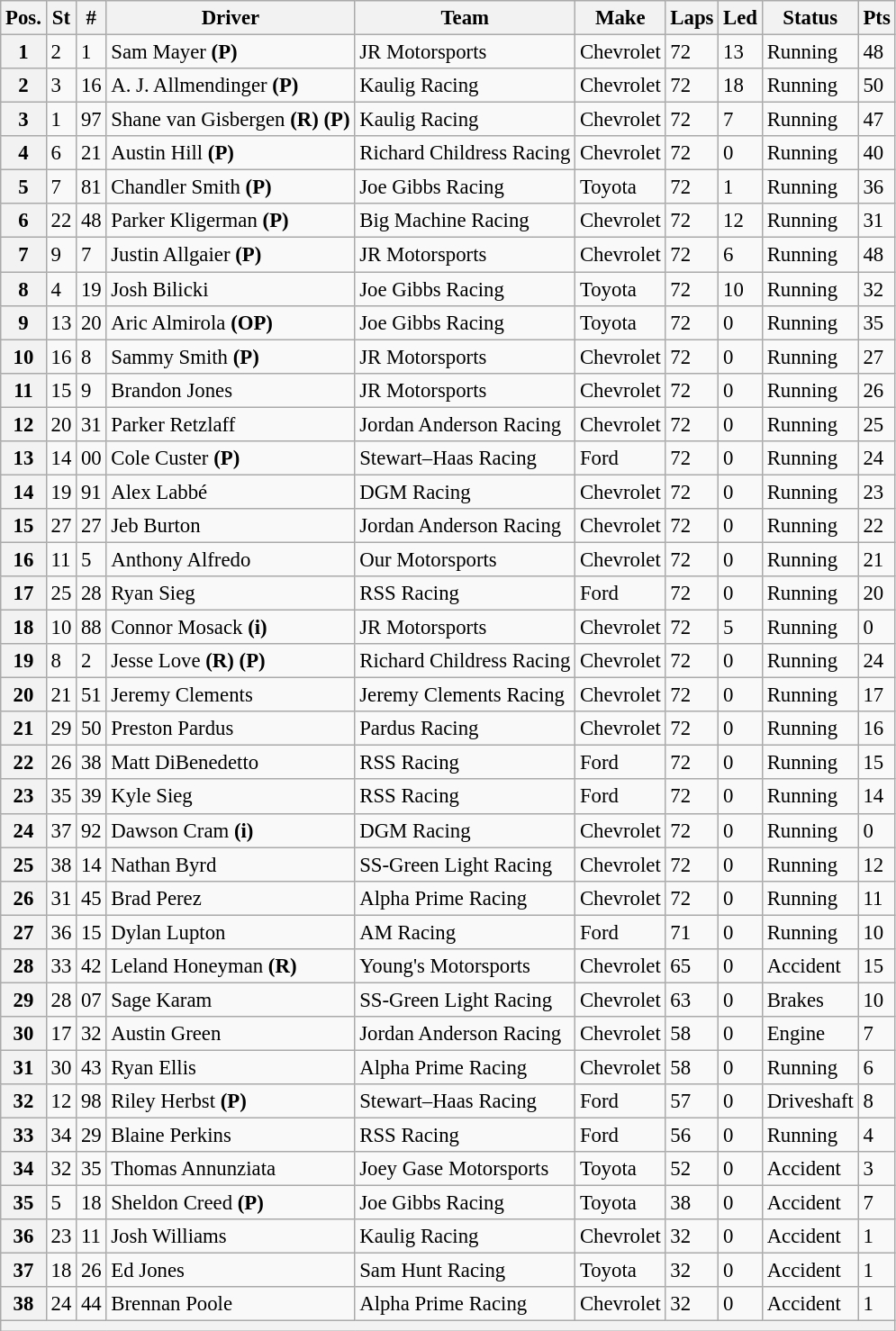<table class="wikitable" style="font-size:95%">
<tr>
<th>Pos.</th>
<th>St</th>
<th>#</th>
<th>Driver</th>
<th>Team</th>
<th>Make</th>
<th>Laps</th>
<th>Led</th>
<th>Status</th>
<th>Pts</th>
</tr>
<tr>
<th>1</th>
<td>2</td>
<td>1</td>
<td>Sam Mayer <strong>(P)</strong></td>
<td>JR Motorsports</td>
<td>Chevrolet</td>
<td>72</td>
<td>13</td>
<td>Running</td>
<td>48</td>
</tr>
<tr>
<th>2</th>
<td>3</td>
<td>16</td>
<td>A. J. Allmendinger <strong>(P)</strong></td>
<td>Kaulig Racing</td>
<td>Chevrolet</td>
<td>72</td>
<td>18</td>
<td>Running</td>
<td>50</td>
</tr>
<tr>
<th>3</th>
<td>1</td>
<td>97</td>
<td>Shane van Gisbergen <strong>(R)</strong> <strong>(P)</strong></td>
<td>Kaulig Racing</td>
<td>Chevrolet</td>
<td>72</td>
<td>7</td>
<td>Running</td>
<td>47</td>
</tr>
<tr>
<th>4</th>
<td>6</td>
<td>21</td>
<td>Austin Hill <strong>(P)</strong></td>
<td>Richard Childress Racing</td>
<td>Chevrolet</td>
<td>72</td>
<td>0</td>
<td>Running</td>
<td>40</td>
</tr>
<tr>
<th>5</th>
<td>7</td>
<td>81</td>
<td>Chandler Smith <strong>(P)</strong></td>
<td>Joe Gibbs Racing</td>
<td>Toyota</td>
<td>72</td>
<td>1</td>
<td>Running</td>
<td>36</td>
</tr>
<tr>
<th>6</th>
<td>22</td>
<td>48</td>
<td>Parker Kligerman <strong>(P)</strong></td>
<td>Big Machine Racing</td>
<td>Chevrolet</td>
<td>72</td>
<td>12</td>
<td>Running</td>
<td>31</td>
</tr>
<tr>
<th>7</th>
<td>9</td>
<td>7</td>
<td>Justin Allgaier <strong>(P)</strong></td>
<td>JR Motorsports</td>
<td>Chevrolet</td>
<td>72</td>
<td>6</td>
<td>Running</td>
<td>48</td>
</tr>
<tr>
<th>8</th>
<td>4</td>
<td>19</td>
<td>Josh Bilicki</td>
<td>Joe Gibbs Racing</td>
<td>Toyota</td>
<td>72</td>
<td>10</td>
<td>Running</td>
<td>32</td>
</tr>
<tr>
<th>9</th>
<td>13</td>
<td>20</td>
<td>Aric Almirola <strong>(OP)</strong></td>
<td>Joe Gibbs Racing</td>
<td>Toyota</td>
<td>72</td>
<td>0</td>
<td>Running</td>
<td>35</td>
</tr>
<tr>
<th>10</th>
<td>16</td>
<td>8</td>
<td>Sammy Smith <strong>(P)</strong></td>
<td>JR Motorsports</td>
<td>Chevrolet</td>
<td>72</td>
<td>0</td>
<td>Running</td>
<td>27</td>
</tr>
<tr>
<th>11</th>
<td>15</td>
<td>9</td>
<td>Brandon Jones</td>
<td>JR Motorsports</td>
<td>Chevrolet</td>
<td>72</td>
<td>0</td>
<td>Running</td>
<td>26</td>
</tr>
<tr>
<th>12</th>
<td>20</td>
<td>31</td>
<td>Parker Retzlaff</td>
<td>Jordan Anderson Racing</td>
<td>Chevrolet</td>
<td>72</td>
<td>0</td>
<td>Running</td>
<td>25</td>
</tr>
<tr>
<th>13</th>
<td>14</td>
<td>00</td>
<td>Cole Custer <strong>(P)</strong></td>
<td>Stewart–Haas Racing</td>
<td>Ford</td>
<td>72</td>
<td>0</td>
<td>Running</td>
<td>24</td>
</tr>
<tr>
<th>14</th>
<td>19</td>
<td>91</td>
<td>Alex Labbé</td>
<td>DGM Racing</td>
<td>Chevrolet</td>
<td>72</td>
<td>0</td>
<td>Running</td>
<td>23</td>
</tr>
<tr>
<th>15</th>
<td>27</td>
<td>27</td>
<td>Jeb Burton</td>
<td>Jordan Anderson Racing</td>
<td>Chevrolet</td>
<td>72</td>
<td>0</td>
<td>Running</td>
<td>22</td>
</tr>
<tr>
<th>16</th>
<td>11</td>
<td>5</td>
<td>Anthony Alfredo</td>
<td>Our Motorsports</td>
<td>Chevrolet</td>
<td>72</td>
<td>0</td>
<td>Running</td>
<td>21</td>
</tr>
<tr>
<th>17</th>
<td>25</td>
<td>28</td>
<td>Ryan Sieg</td>
<td>RSS Racing</td>
<td>Ford</td>
<td>72</td>
<td>0</td>
<td>Running</td>
<td>20</td>
</tr>
<tr>
<th>18</th>
<td>10</td>
<td>88</td>
<td>Connor Mosack <strong>(i)</strong></td>
<td>JR Motorsports</td>
<td>Chevrolet</td>
<td>72</td>
<td>5</td>
<td>Running</td>
<td>0</td>
</tr>
<tr>
<th>19</th>
<td>8</td>
<td>2</td>
<td>Jesse Love <strong>(R)</strong> <strong>(P)</strong></td>
<td>Richard Childress Racing</td>
<td>Chevrolet</td>
<td>72</td>
<td>0</td>
<td>Running</td>
<td>24</td>
</tr>
<tr>
<th>20</th>
<td>21</td>
<td>51</td>
<td>Jeremy Clements</td>
<td>Jeremy Clements Racing</td>
<td>Chevrolet</td>
<td>72</td>
<td>0</td>
<td>Running</td>
<td>17</td>
</tr>
<tr>
<th>21</th>
<td>29</td>
<td>50</td>
<td>Preston Pardus</td>
<td>Pardus Racing</td>
<td>Chevrolet</td>
<td>72</td>
<td>0</td>
<td>Running</td>
<td>16</td>
</tr>
<tr>
<th>22</th>
<td>26</td>
<td>38</td>
<td>Matt DiBenedetto</td>
<td>RSS Racing</td>
<td>Ford</td>
<td>72</td>
<td>0</td>
<td>Running</td>
<td>15</td>
</tr>
<tr>
<th>23</th>
<td>35</td>
<td>39</td>
<td>Kyle Sieg</td>
<td>RSS Racing</td>
<td>Ford</td>
<td>72</td>
<td>0</td>
<td>Running</td>
<td>14</td>
</tr>
<tr>
<th>24</th>
<td>37</td>
<td>92</td>
<td>Dawson Cram <strong>(i)</strong></td>
<td>DGM Racing</td>
<td>Chevrolet</td>
<td>72</td>
<td>0</td>
<td>Running</td>
<td>0</td>
</tr>
<tr>
<th>25</th>
<td>38</td>
<td>14</td>
<td>Nathan Byrd</td>
<td>SS-Green Light Racing</td>
<td>Chevrolet</td>
<td>72</td>
<td>0</td>
<td>Running</td>
<td>12</td>
</tr>
<tr>
<th>26</th>
<td>31</td>
<td>45</td>
<td>Brad Perez</td>
<td>Alpha Prime Racing</td>
<td>Chevrolet</td>
<td>72</td>
<td>0</td>
<td>Running</td>
<td>11</td>
</tr>
<tr>
<th>27</th>
<td>36</td>
<td>15</td>
<td>Dylan Lupton</td>
<td>AM Racing</td>
<td>Ford</td>
<td>71</td>
<td>0</td>
<td>Running</td>
<td>10</td>
</tr>
<tr>
<th>28</th>
<td>33</td>
<td>42</td>
<td>Leland Honeyman <strong>(R)</strong></td>
<td>Young's Motorsports</td>
<td>Chevrolet</td>
<td>65</td>
<td>0</td>
<td>Accident</td>
<td>15</td>
</tr>
<tr>
<th>29</th>
<td>28</td>
<td>07</td>
<td>Sage Karam</td>
<td>SS-Green Light Racing</td>
<td>Chevrolet</td>
<td>63</td>
<td>0</td>
<td>Brakes</td>
<td>10</td>
</tr>
<tr>
<th>30</th>
<td>17</td>
<td>32</td>
<td>Austin Green</td>
<td>Jordan Anderson Racing</td>
<td>Chevrolet</td>
<td>58</td>
<td>0</td>
<td>Engine</td>
<td>7</td>
</tr>
<tr>
<th>31</th>
<td>30</td>
<td>43</td>
<td>Ryan Ellis</td>
<td>Alpha Prime Racing</td>
<td>Chevrolet</td>
<td>58</td>
<td>0</td>
<td>Running</td>
<td>6</td>
</tr>
<tr>
<th>32</th>
<td>12</td>
<td>98</td>
<td>Riley Herbst <strong>(P)</strong></td>
<td>Stewart–Haas Racing</td>
<td>Ford</td>
<td>57</td>
<td>0</td>
<td>Driveshaft</td>
<td>8</td>
</tr>
<tr>
<th>33</th>
<td>34</td>
<td>29</td>
<td>Blaine Perkins</td>
<td>RSS Racing</td>
<td>Ford</td>
<td>56</td>
<td>0</td>
<td>Running</td>
<td>4</td>
</tr>
<tr>
<th>34</th>
<td>32</td>
<td>35</td>
<td>Thomas Annunziata</td>
<td>Joey Gase Motorsports</td>
<td>Toyota</td>
<td>52</td>
<td>0</td>
<td>Accident</td>
<td>3</td>
</tr>
<tr>
<th>35</th>
<td>5</td>
<td>18</td>
<td>Sheldon Creed <strong>(P)</strong></td>
<td>Joe Gibbs Racing</td>
<td>Toyota</td>
<td>38</td>
<td>0</td>
<td>Accident</td>
<td>7</td>
</tr>
<tr>
<th>36</th>
<td>23</td>
<td>11</td>
<td>Josh Williams</td>
<td>Kaulig Racing</td>
<td>Chevrolet</td>
<td>32</td>
<td>0</td>
<td>Accident</td>
<td>1</td>
</tr>
<tr>
<th>37</th>
<td>18</td>
<td>26</td>
<td>Ed Jones</td>
<td>Sam Hunt Racing</td>
<td>Toyota</td>
<td>32</td>
<td>0</td>
<td>Accident</td>
<td>1</td>
</tr>
<tr>
<th>38</th>
<td>24</td>
<td>44</td>
<td>Brennan Poole</td>
<td>Alpha Prime Racing</td>
<td>Chevrolet</td>
<td>32</td>
<td>0</td>
<td>Accident</td>
<td>1</td>
</tr>
<tr>
<th colspan="10"></th>
</tr>
</table>
